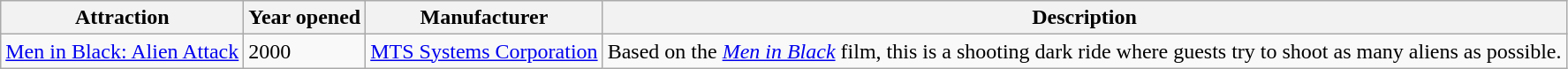<table class="wikitable sortable">
<tr>
<th>Attraction</th>
<th>Year opened</th>
<th>Manufacturer</th>
<th>Description</th>
</tr>
<tr>
<td><a href='#'>Men in Black: Alien Attack</a></td>
<td>2000</td>
<td><a href='#'>MTS Systems Corporation</a></td>
<td>Based on the <em><a href='#'>Men in Black</a></em> film, this is a shooting dark ride where guests try to shoot as many aliens as possible.</td>
</tr>
</table>
